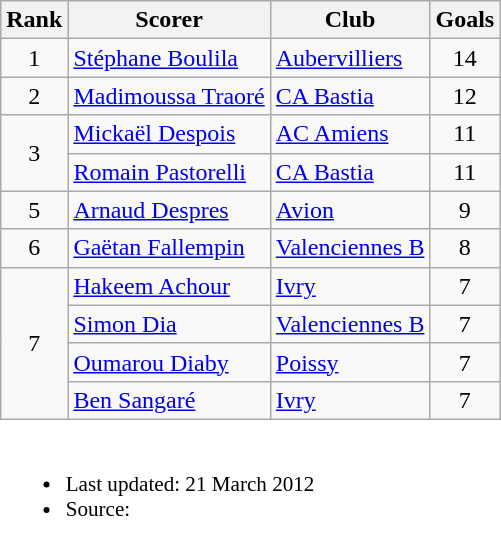<table class="wikitable" style="float:left; margin-right:1em">
<tr>
<th>Rank</th>
<th>Scorer</th>
<th>Club</th>
<th>Goals</th>
</tr>
<tr>
<td align="center">1</td>
<td> <a href='#'>Stéphane Boulila</a></td>
<td><a href='#'>Aubervilliers</a></td>
<td align="center">14</td>
</tr>
<tr>
<td align="center">2</td>
<td> <a href='#'>Madimoussa Traoré</a></td>
<td><a href='#'>CA Bastia</a></td>
<td align="center">12</td>
</tr>
<tr>
<td rowspan="2" align="center">3</td>
<td> <a href='#'>Mickaël Despois</a></td>
<td><a href='#'>AC Amiens</a></td>
<td align="center">11</td>
</tr>
<tr>
<td> <a href='#'>Romain Pastorelli</a></td>
<td><a href='#'>CA Bastia</a></td>
<td align="center">11</td>
</tr>
<tr>
<td align="center">5</td>
<td> <a href='#'>Arnaud Despres</a></td>
<td><a href='#'>Avion</a></td>
<td align="center">9</td>
</tr>
<tr>
<td align="center">6</td>
<td> <a href='#'>Gaëtan Fallempin</a></td>
<td><a href='#'>Valenciennes B</a></td>
<td align="center">8</td>
</tr>
<tr>
<td rowspan="4" align="center">7</td>
<td> <a href='#'>Hakeem Achour</a></td>
<td><a href='#'>Ivry</a></td>
<td align="center">7</td>
</tr>
<tr>
<td> <a href='#'>Simon Dia</a></td>
<td><a href='#'>Valenciennes B</a></td>
<td align="center">7</td>
</tr>
<tr>
<td> <a href='#'>Oumarou Diaby</a></td>
<td><a href='#'>Poissy</a></td>
<td align="center">7</td>
</tr>
<tr>
<td> <a href='#'>Ben Sangaré</a></td>
<td><a href='#'>Ivry</a></td>
<td align="center">7</td>
</tr>
<tr>
<td colspan=4 class="unsortable" style="font-size:88%; background:#fff; border-color:#fff"><br><ul><li>Last updated: 21 March 2012</li><li>Source: </li></ul></td>
</tr>
</table>
